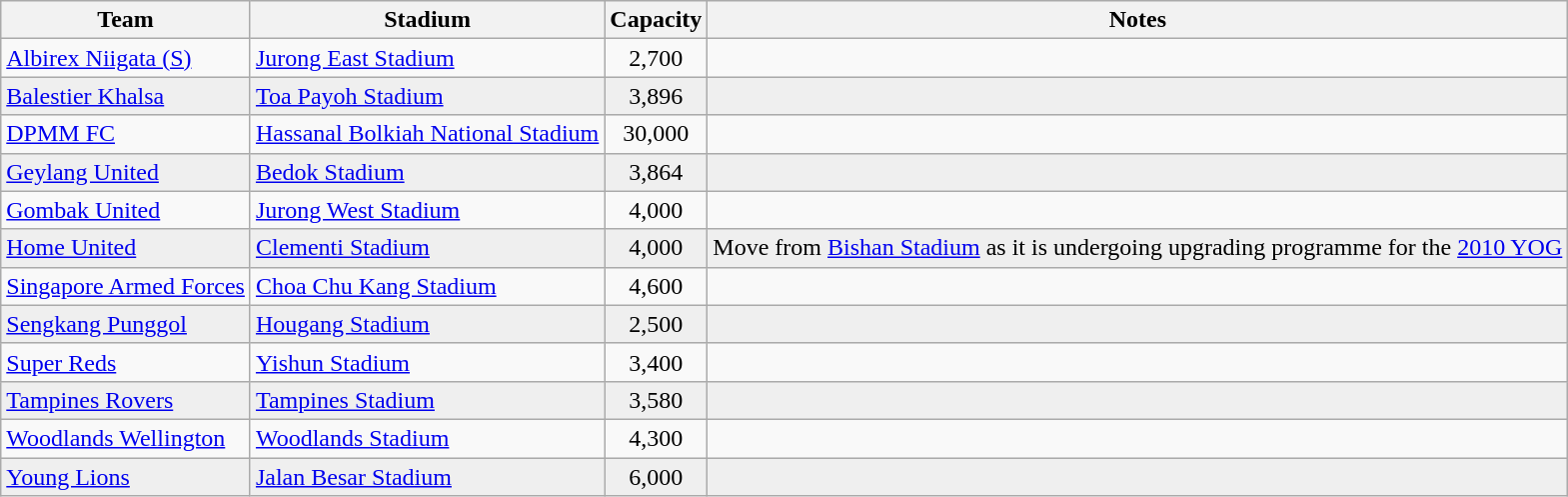<table class="wikitable sortable">
<tr>
<th>Team</th>
<th>Stadium</th>
<th>Capacity</th>
<th>Notes</th>
</tr>
<tr>
<td> <a href='#'>Albirex Niigata (S)</a></td>
<td><a href='#'>Jurong East Stadium</a></td>
<td align="center">2,700</td>
<td></td>
</tr>
<tr bgcolor="#EFEFEF">
<td><a href='#'>Balestier Khalsa</a></td>
<td><a href='#'>Toa Payoh Stadium</a></td>
<td align="center">3,896</td>
<td></td>
</tr>
<tr>
<td> <a href='#'>DPMM FC</a></td>
<td><a href='#'>Hassanal Bolkiah National Stadium</a></td>
<td align="center">30,000</td>
<td></td>
</tr>
<tr bgcolor="#EFEFEF">
<td><a href='#'>Geylang United</a></td>
<td><a href='#'>Bedok Stadium</a></td>
<td align="center">3,864</td>
<td></td>
</tr>
<tr>
<td><a href='#'>Gombak United</a></td>
<td><a href='#'>Jurong West Stadium</a></td>
<td align="center">4,000</td>
<td></td>
</tr>
<tr bgcolor="#EFEFEF">
<td><a href='#'>Home United</a></td>
<td><a href='#'>Clementi Stadium</a></td>
<td align="center">4,000</td>
<td>Move from <a href='#'>Bishan Stadium</a> as it is undergoing upgrading programme for the <a href='#'>2010 YOG</a></td>
</tr>
<tr>
<td><a href='#'>Singapore Armed Forces</a></td>
<td><a href='#'>Choa Chu Kang Stadium</a></td>
<td align="center">4,600</td>
<td></td>
</tr>
<tr bgcolor="#EFEFEF">
<td><a href='#'>Sengkang Punggol</a></td>
<td><a href='#'>Hougang Stadium</a></td>
<td align="center">2,500</td>
<td></td>
</tr>
<tr>
<td> <a href='#'>Super Reds</a></td>
<td><a href='#'>Yishun Stadium</a></td>
<td align="center">3,400</td>
<td></td>
</tr>
<tr bgcolor="#EFEFEF">
<td><a href='#'>Tampines Rovers</a></td>
<td><a href='#'>Tampines Stadium</a></td>
<td align="center">3,580</td>
<td></td>
</tr>
<tr>
<td><a href='#'>Woodlands Wellington</a></td>
<td><a href='#'>Woodlands Stadium</a></td>
<td align="center">4,300</td>
<td></td>
</tr>
<tr bgcolor="#EFEFEF">
<td> <a href='#'>Young Lions</a></td>
<td><a href='#'>Jalan Besar Stadium</a></td>
<td align="center">6,000</td>
<td></td>
</tr>
</table>
